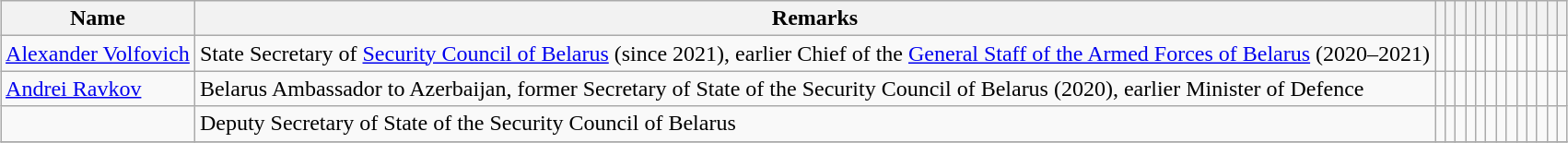<table class="wikitable sortable" style="margin: auto">
<tr>
<th>Name</th>
<th>Remarks</th>
<th></th>
<th></th>
<th></th>
<th></th>
<th></th>
<th></th>
<th></th>
<th></th>
<th></th>
<th></th>
<th></th>
<th></th>
<th></th>
</tr>
<tr>
<td><a href='#'>Alexander Volfovich</a></td>
<td>State Secretary of <a href='#'>Security Council of Belarus</a> (since 2021), earlier Chief of the <a href='#'>General Staff of the Armed Forces of Belarus</a> (2020–2021)</td>
<td></td>
<td></td>
<td></td>
<td style="text-align:center;"></td>
<td style="text-align:center;"></td>
<td style="text-align:center;"></td>
<td style="text-align:center;"></td>
<td style="text-align:center;"></td>
<td style="text-align:center;"></td>
<td style="text-align:center;"></td>
<td style="text-align:center;"></td>
<td style="text-align:center;"></td>
<td style="text-align:center;"></td>
</tr>
<tr>
<td><a href='#'>Andrei Ravkov</a></td>
<td>Belarus Ambassador to Azerbaijan, former Secretary of State of the Security Council of Belarus (2020), earlier Minister of Defence</td>
<td></td>
<td style="text-align:center;"></td>
<td></td>
<td style="text-align:center;"></td>
<td style="text-align:center;"></td>
<td style="text-align:center;"></td>
<td></td>
<td style="text-align:center;"></td>
<td style="text-align:center;"></td>
<td></td>
<td></td>
<td></td>
<td></td>
</tr>
<tr>
<td></td>
<td>Deputy Secretary of State of the Security Council of Belarus</td>
<td></td>
<td></td>
<td></td>
<td style="text-align:center;"></td>
<td></td>
<td></td>
<td></td>
<td style="text-align:center;"></td>
<td style="text-align:center;"></td>
<td></td>
<td></td>
<td></td>
<td></td>
</tr>
<tr>
</tr>
</table>
